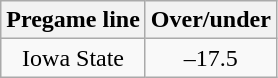<table class="wikitable" style="margin-right: auto; margin-right: auto; border: none;">
<tr align="center">
<th style=>Pregame line</th>
<th style=>Over/under</th>
</tr>
<tr align="center">
<td>Iowa State</td>
<td>–17.5</td>
</tr>
</table>
